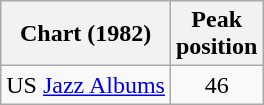<table class="wikitable">
<tr>
<th>Chart (1982)</th>
<th>Peak<br>position</th>
</tr>
<tr>
<td>US <a href='#'>Jazz Albums</a></td>
<td style="text-align:center;">46</td>
</tr>
</table>
